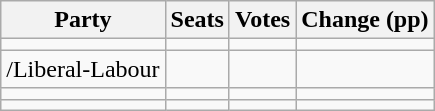<table class="wikitable" style="text-align:right;">
<tr>
<th>Party</th>
<th>Seats</th>
<th>Votes</th>
<th colspan="3">Change (pp)</th>
</tr>
<tr>
<td style="text-align:left;"></td>
<td></td>
<td></td>
<td></td>
</tr>
<tr>
<td style="text-align:left;">/Liberal-Labour</td>
<td></td>
<td></td>
<td></td>
</tr>
<tr>
<td style="text-align:left;"></td>
<td></td>
<td></td>
<td></td>
</tr>
<tr>
<td style="text-align:left;"></td>
<td></td>
<td></td>
<td></td>
</tr>
</table>
